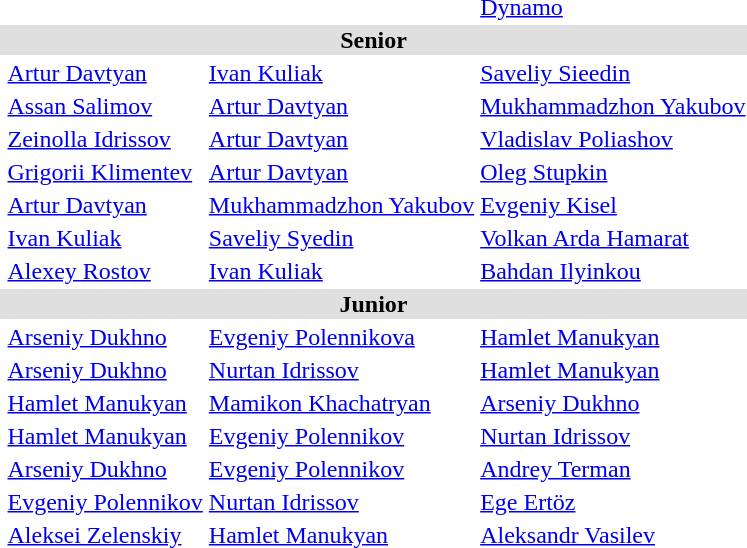<table>
<tr>
<th scope=row style="text-align:left"></th>
<td><br></td>
<td><br></td>
<td> <a href='#'>Dynamo</a><br></td>
</tr>
<tr style="background:#dfdfdf;">
<td colspan="4" style="text-align:center;"><strong>Senior</strong></td>
</tr>
<tr>
<th scope=row style="text-align:left"></th>
<td> <a href='#'>Artur Davtyan</a></td>
<td> <a href='#'>Ivan Kuliak</a></td>
<td> <a href='#'>Saveliy Sieedin</a></td>
</tr>
<tr>
<th scope=row style="text-align:left"></th>
<td> <a href='#'>Assan Salimov</a></td>
<td> <a href='#'>Artur Davtyan</a></td>
<td> <a href='#'>Mukhammadzhon Yakubov</a></td>
</tr>
<tr>
<th scope=row style="text-align:left"></th>
<td> <a href='#'>Zeinolla Idrissov</a></td>
<td> <a href='#'>Artur Davtyan</a></td>
<td> <a href='#'>Vladislav Poliashov</a></td>
</tr>
<tr>
<th scope=row style="text-align:left"></th>
<td> <a href='#'>Grigorii Klimentev</a></td>
<td> <a href='#'>Artur Davtyan</a></td>
<td> <a href='#'>Oleg Stupkin</a></td>
</tr>
<tr>
<th scope=row style="text-align:left"></th>
<td> <a href='#'>Artur Davtyan</a></td>
<td> <a href='#'>Mukhammadzhon Yakubov</a></td>
<td> <a href='#'>Evgeniy Kisel</a></td>
</tr>
<tr>
<th scope=row style="text-align:left"></th>
<td> <a href='#'>Ivan Kuliak</a></td>
<td> <a href='#'>Saveliy Syedin</a></td>
<td> <a href='#'>Volkan Arda Hamarat</a></td>
</tr>
<tr>
<th scope=row style="text-align:left"></th>
<td> <a href='#'>Alexey Rostov</a></td>
<td> <a href='#'>Ivan Kuliak</a></td>
<td> <a href='#'>Bahdan Ilyinkou</a></td>
</tr>
<tr style="background:#dfdfdf;">
<td colspan="4" style="text-align:center;"><strong>Junior</strong></td>
</tr>
<tr>
<th scope=row style="text-align:left"></th>
<td> <a href='#'>Arseniy Dukhno</a></td>
<td> <a href='#'>Evgeniy Polennikova</a></td>
<td> <a href='#'>Hamlet Manukyan</a></td>
</tr>
<tr>
<th scope=row style="text-align:left"></th>
<td> <a href='#'>Arseniy Dukhno</a></td>
<td> <a href='#'>Nurtan Idrissov</a></td>
<td> <a href='#'>Hamlet Manukyan</a></td>
</tr>
<tr>
<th scope=row style="text-align:left"></th>
<td> <a href='#'>Hamlet Manukyan</a></td>
<td> <a href='#'>Mamikon Khachatryan</a></td>
<td> <a href='#'>Arseniy Dukhno</a></td>
</tr>
<tr>
<th scope=row style="text-align:left"></th>
<td> <a href='#'>Hamlet Manukyan</a></td>
<td> <a href='#'>Evgeniy Polennikov</a></td>
<td> <a href='#'>Nurtan Idrissov</a></td>
</tr>
<tr>
<th scope=row style="text-align:left"></th>
<td> <a href='#'>Arseniy Dukhno</a></td>
<td> <a href='#'>Evgeniy Polennikov</a></td>
<td> <a href='#'>Andrey Terman</a></td>
</tr>
<tr>
<th scope=row style="text-align:left"></th>
<td> <a href='#'>Evgeniy Polennikov</a></td>
<td> <a href='#'>Nurtan Idrissov</a></td>
<td> <a href='#'>Ege Ertöz</a></td>
</tr>
<tr>
<th scope=row style="text-align:left"></th>
<td> <a href='#'>Aleksei Zelenskiy</a></td>
<td> <a href='#'>Hamlet Manukyan</a></td>
<td> <a href='#'>Aleksandr Vasilev</a></td>
</tr>
</table>
